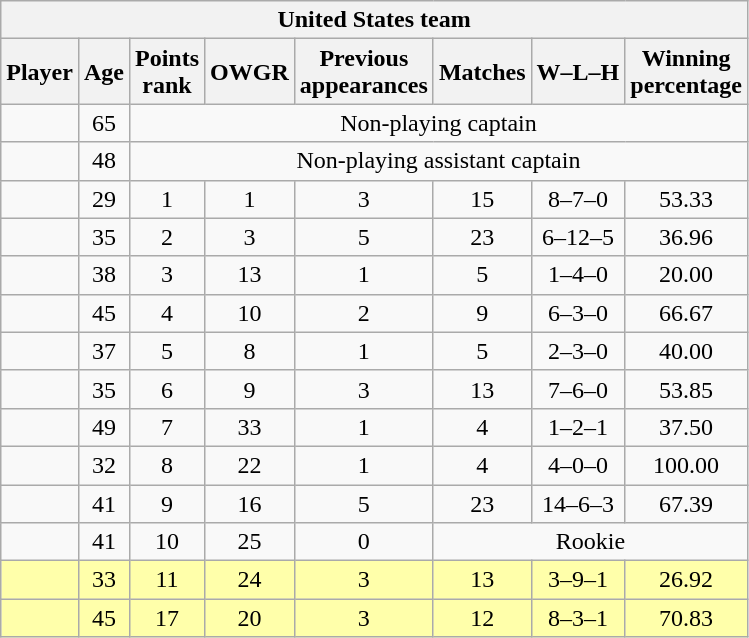<table class="wikitable sortable" style="text-align:center">
<tr>
<th colspan=8> United States team</th>
</tr>
<tr>
<th>Player</th>
<th>Age</th>
<th data-sort-type="number">Points<br>rank</th>
<th data-sort-type="number">OWGR</th>
<th data-sort-type="number">Previous<br>appearances</th>
<th data-sort-type="number">Matches</th>
<th data-sort-type="number">W–L–H</th>
<th data-sort-type="number">Winning<br>percentage</th>
</tr>
<tr>
<td align=left></td>
<td>65</td>
<td colspan=6>Non-playing captain</td>
</tr>
<tr>
<td align=left></td>
<td>48</td>
<td colspan=6>Non-playing assistant captain</td>
</tr>
<tr>
<td align=left></td>
<td>29</td>
<td>1</td>
<td>1</td>
<td>3</td>
<td>15</td>
<td>8–7–0</td>
<td>53.33</td>
</tr>
<tr>
<td align=left></td>
<td>35</td>
<td>2</td>
<td>3</td>
<td>5</td>
<td>23</td>
<td>6–12–5</td>
<td>36.96</td>
</tr>
<tr>
<td align=left></td>
<td>38</td>
<td>3</td>
<td>13</td>
<td>1</td>
<td>5</td>
<td>1–4–0</td>
<td>20.00</td>
</tr>
<tr>
<td align=left></td>
<td>45</td>
<td>4</td>
<td>10</td>
<td>2</td>
<td>9</td>
<td>6–3–0</td>
<td>66.67</td>
</tr>
<tr>
<td align=left></td>
<td>37</td>
<td>5</td>
<td>8</td>
<td>1</td>
<td>5</td>
<td>2–3–0</td>
<td>40.00</td>
</tr>
<tr>
<td align=left></td>
<td>35</td>
<td>6</td>
<td>9</td>
<td>3</td>
<td>13</td>
<td>7–6–0</td>
<td>53.85</td>
</tr>
<tr>
<td align=left></td>
<td>49</td>
<td>7</td>
<td>33</td>
<td>1</td>
<td>4</td>
<td>1–2–1</td>
<td>37.50</td>
</tr>
<tr>
<td align=left></td>
<td>32</td>
<td>8</td>
<td>22</td>
<td>1</td>
<td>4</td>
<td>4–0–0</td>
<td>100.00</td>
</tr>
<tr>
<td align=left></td>
<td>41</td>
<td>9</td>
<td>16</td>
<td>5</td>
<td>23</td>
<td>14–6–3</td>
<td>67.39</td>
</tr>
<tr>
<td align=left></td>
<td>41</td>
<td>10</td>
<td>25</td>
<td>0</td>
<td colspan=3>Rookie</td>
</tr>
<tr style="background:#ffa;">
<td align=left></td>
<td>33</td>
<td>11</td>
<td>24</td>
<td>3</td>
<td>13</td>
<td>3–9–1</td>
<td>26.92</td>
</tr>
<tr style="background:#ffa;">
<td align=left></td>
<td>45</td>
<td>17</td>
<td>20</td>
<td>3</td>
<td>12</td>
<td>8–3–1</td>
<td>70.83</td>
</tr>
</table>
